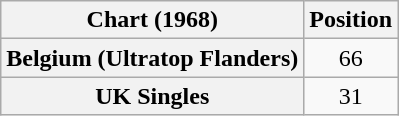<table class="wikitable sortable plainrowheaders" style="text-align:center">
<tr>
<th>Chart (1968)</th>
<th>Position</th>
</tr>
<tr>
<th scope="row">Belgium (Ultratop Flanders)</th>
<td>66</td>
</tr>
<tr>
<th scope="row">UK Singles</th>
<td>31</td>
</tr>
</table>
